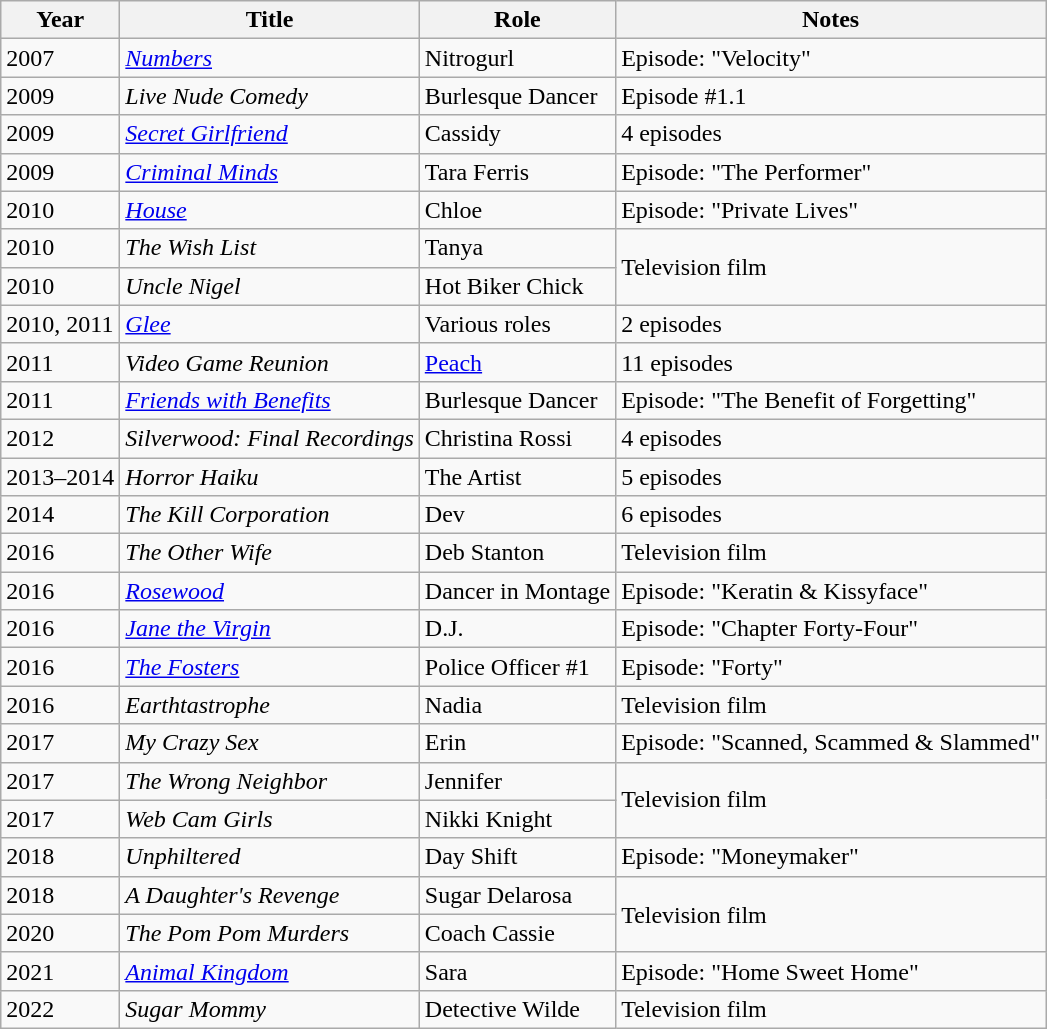<table class="wikitable sortable">
<tr>
<th>Year</th>
<th>Title</th>
<th>Role</th>
<th>Notes</th>
</tr>
<tr>
<td>2007</td>
<td><a href='#'><em>Numbers</em></a></td>
<td>Nitrogurl</td>
<td>Episode: "Velocity"</td>
</tr>
<tr>
<td>2009</td>
<td><em>Live Nude Comedy</em></td>
<td>Burlesque Dancer</td>
<td>Episode #1.1</td>
</tr>
<tr>
<td>2009</td>
<td><em><a href='#'>Secret Girlfriend</a></em></td>
<td>Cassidy</td>
<td>4 episodes</td>
</tr>
<tr>
<td>2009</td>
<td><em><a href='#'>Criminal Minds</a></em></td>
<td>Tara Ferris</td>
<td>Episode: "The Performer"</td>
</tr>
<tr>
<td>2010</td>
<td><a href='#'><em>House</em></a></td>
<td>Chloe</td>
<td>Episode: "Private Lives"</td>
</tr>
<tr>
<td>2010</td>
<td><em>The Wish List</em></td>
<td>Tanya</td>
<td rowspan="2">Television film</td>
</tr>
<tr>
<td>2010</td>
<td><em>Uncle Nigel</em></td>
<td>Hot Biker Chick</td>
</tr>
<tr>
<td>2010, 2011</td>
<td><a href='#'><em>Glee</em></a></td>
<td>Various roles</td>
<td>2 episodes</td>
</tr>
<tr>
<td>2011</td>
<td><em>Video Game Reunion</em></td>
<td><a href='#'>Peach</a></td>
<td>11 episodes</td>
</tr>
<tr>
<td>2011</td>
<td><a href='#'><em>Friends with Benefits</em></a></td>
<td>Burlesque Dancer</td>
<td>Episode: "The Benefit of Forgetting"</td>
</tr>
<tr>
<td>2012</td>
<td><em>Silverwood: Final Recordings</em></td>
<td>Christina Rossi</td>
<td>4 episodes</td>
</tr>
<tr>
<td>2013–2014</td>
<td><em>Horror Haiku</em></td>
<td>The Artist</td>
<td>5 episodes</td>
</tr>
<tr>
<td>2014</td>
<td><em>The Kill Corporation</em></td>
<td>Dev</td>
<td>6 episodes</td>
</tr>
<tr>
<td>2016</td>
<td><em>The Other Wife</em></td>
<td>Deb Stanton</td>
<td>Television film</td>
</tr>
<tr>
<td>2016</td>
<td><a href='#'><em>Rosewood</em></a></td>
<td>Dancer in Montage</td>
<td>Episode: "Keratin & Kissyface"</td>
</tr>
<tr>
<td>2016</td>
<td><em><a href='#'>Jane the Virgin</a></em></td>
<td>D.J.</td>
<td>Episode: "Chapter Forty-Four"</td>
</tr>
<tr>
<td>2016</td>
<td><a href='#'><em>The Fosters</em></a></td>
<td>Police Officer #1</td>
<td>Episode: "Forty"</td>
</tr>
<tr>
<td>2016</td>
<td><em>Earthtastrophe</em></td>
<td>Nadia</td>
<td>Television film</td>
</tr>
<tr>
<td>2017</td>
<td><em>My Crazy Sex</em></td>
<td>Erin</td>
<td>Episode: "Scanned, Scammed & Slammed"</td>
</tr>
<tr>
<td>2017</td>
<td><em>The Wrong Neighbor</em></td>
<td>Jennifer</td>
<td rowspan="2">Television film</td>
</tr>
<tr>
<td>2017</td>
<td><em>Web Cam Girls</em></td>
<td>Nikki Knight</td>
</tr>
<tr>
<td>2018</td>
<td><em>Unphiltered</em></td>
<td>Day Shift</td>
<td>Episode: "Moneymaker"</td>
</tr>
<tr>
<td>2018</td>
<td><em>A Daughter's Revenge</em></td>
<td>Sugar Delarosa</td>
<td rowspan="2">Television film</td>
</tr>
<tr>
<td>2020</td>
<td><em>The Pom Pom Murders</em></td>
<td>Coach Cassie</td>
</tr>
<tr>
<td>2021</td>
<td><a href='#'><em>Animal Kingdom</em></a></td>
<td>Sara</td>
<td>Episode: "Home Sweet Home"</td>
</tr>
<tr>
<td>2022</td>
<td><em>Sugar Mommy</em></td>
<td>Detective Wilde</td>
<td>Television film</td>
</tr>
</table>
